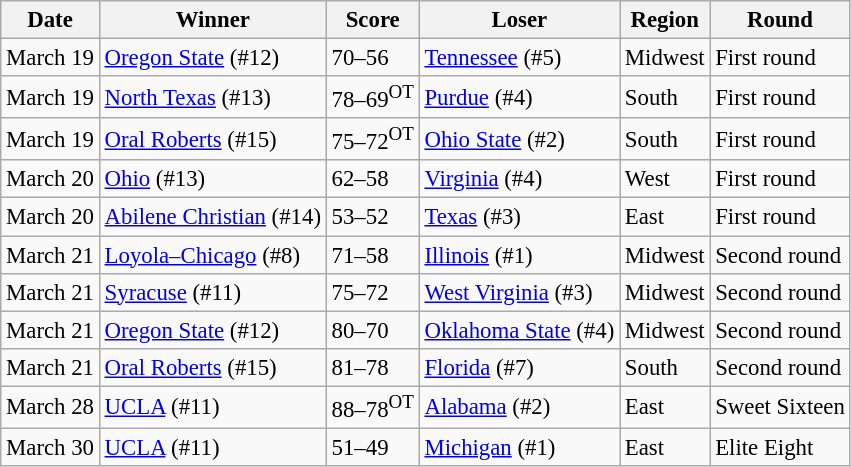<table class="wikitable" style="font-size:95%;">
<tr>
<th>Date</th>
<th>Winner</th>
<th>Score</th>
<th>Loser</th>
<th>Region</th>
<th>Round</th>
</tr>
<tr>
<td>March 19</td>
<td><a href='#'>Oregon State</a> (#12)</td>
<td>70–56</td>
<td><a href='#'>Tennessee</a> (#5)</td>
<td>Midwest</td>
<td>First round</td>
</tr>
<tr>
<td>March 19</td>
<td><a href='#'>North Texas</a> (#13)</td>
<td>78–69<sup>OT</sup></td>
<td><a href='#'>Purdue</a> (#4)</td>
<td>South</td>
<td>First round</td>
</tr>
<tr>
<td>March 19</td>
<td><a href='#'>Oral Roberts</a> (#15)</td>
<td>75–72<sup>OT</sup></td>
<td><a href='#'>Ohio State</a> (#2)</td>
<td>South</td>
<td>First round</td>
</tr>
<tr>
<td>March 20</td>
<td><a href='#'>Ohio</a> (#13)</td>
<td>62–58</td>
<td><a href='#'>Virginia</a> (#4)</td>
<td>West</td>
<td>First round</td>
</tr>
<tr>
<td>March 20</td>
<td><a href='#'>Abilene Christian</a> (#14)</td>
<td>53–52</td>
<td><a href='#'>Texas</a> (#3)</td>
<td>East</td>
<td>First round</td>
</tr>
<tr>
<td>March 21</td>
<td><a href='#'>Loyola–Chicago</a> (#8)</td>
<td>71–58</td>
<td><a href='#'>Illinois</a> (#1)</td>
<td>Midwest</td>
<td>Second round</td>
</tr>
<tr>
<td>March 21</td>
<td><a href='#'>Syracuse</a> (#11)</td>
<td>75–72</td>
<td><a href='#'>West Virginia</a> (#3)</td>
<td>Midwest</td>
<td>Second round</td>
</tr>
<tr>
<td>March 21</td>
<td><a href='#'>Oregon State</a> (#12)</td>
<td>80–70</td>
<td><a href='#'>Oklahoma State</a> (#4)</td>
<td>Midwest</td>
<td>Second round</td>
</tr>
<tr>
<td>March 21</td>
<td><a href='#'>Oral Roberts</a> (#15)</td>
<td>81–78</td>
<td><a href='#'>Florida</a> (#7)</td>
<td>South</td>
<td>Second round</td>
</tr>
<tr>
<td>March 28</td>
<td><a href='#'>UCLA</a> (#11)</td>
<td>88–78<sup>OT</sup></td>
<td><a href='#'>Alabama</a> (#2)</td>
<td>East</td>
<td>Sweet Sixteen</td>
</tr>
<tr>
<td>March 30</td>
<td><a href='#'>UCLA</a> (#11)</td>
<td>51–49</td>
<td><a href='#'>Michigan</a> (#1)</td>
<td>East</td>
<td>Elite Eight</td>
</tr>
</table>
